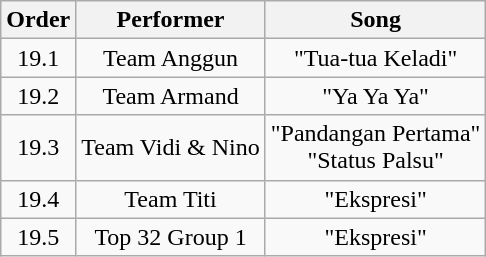<table class="wikitable" style="text-align:center;">
<tr>
<th>Order</th>
<th>Performer</th>
<th>Song</th>
</tr>
<tr>
<td>19.1</td>
<td>Team Anggun <br></td>
<td>"Tua-tua Keladi"</td>
</tr>
<tr>
<td>19.2</td>
<td>Team Armand <br></td>
<td>"Ya Ya Ya"</td>
</tr>
<tr>
<td>19.3</td>
<td>Team Vidi & Nino <br></td>
<td>"Pandangan Pertama"<br>"Status Palsu"</td>
</tr>
<tr>
<td>19.4</td>
<td>Team Titi <br></td>
<td>"Ekspresi"</td>
</tr>
<tr>
<td>19.5</td>
<td>Top 32 Group 1</td>
<td>"Ekspresi"</td>
</tr>
</table>
